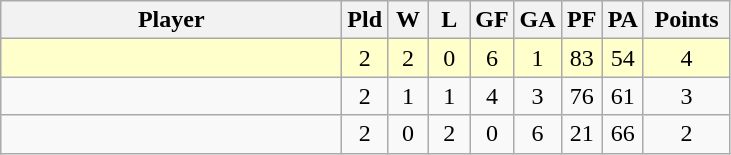<table class=wikitable style="text-align:center;">
<tr>
<th width=220>Player</th>
<th width=20>Pld</th>
<th width=20>W</th>
<th width=20>L</th>
<th width=20>GF</th>
<th width=20>GA</th>
<th width=20>PF</th>
<th width=20>PA</th>
<th width=50>Points</th>
</tr>
<tr bgcolor=#ffffcc>
<td style="text-align:left;"></td>
<td>2</td>
<td>2</td>
<td>0</td>
<td>6</td>
<td>1</td>
<td>83</td>
<td>54</td>
<td>4</td>
</tr>
<tr>
<td style="text-align:left;"></td>
<td>2</td>
<td>1</td>
<td>1</td>
<td>4</td>
<td>3</td>
<td>76</td>
<td>61</td>
<td>3</td>
</tr>
<tr>
<td style="text-align:left;"></td>
<td>2</td>
<td>0</td>
<td>2</td>
<td>0</td>
<td>6</td>
<td>21</td>
<td>66</td>
<td>2</td>
</tr>
</table>
